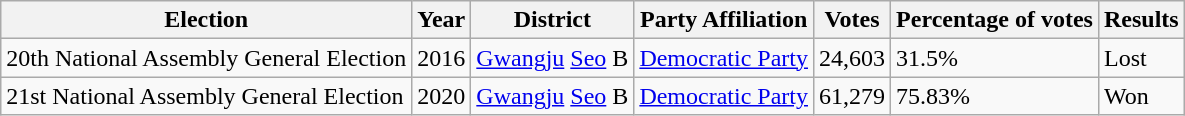<table class="wikitable">
<tr>
<th>Election</th>
<th>Year</th>
<th>District</th>
<th>Party Affiliation</th>
<th>Votes</th>
<th>Percentage of votes</th>
<th>Results</th>
</tr>
<tr>
<td>20th National Assembly General Election</td>
<td>2016</td>
<td><a href='#'>Gwangju</a> <a href='#'>Seo</a>  B</td>
<td><a href='#'>Democratic Party</a></td>
<td>24,603</td>
<td>31.5%</td>
<td>Lost</td>
</tr>
<tr>
<td>21st National Assembly General Election</td>
<td>2020</td>
<td><a href='#'>Gwangju</a> <a href='#'>Seo</a>  B</td>
<td><a href='#'>Democratic Party</a></td>
<td>61,279</td>
<td>75.83%</td>
<td>Won</td>
</tr>
</table>
